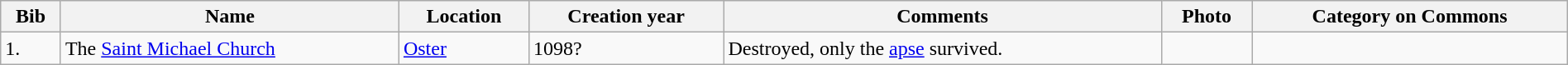<table class="wikitable sortable" width="100%">
<tr>
<th>Bib</th>
<th>Name</th>
<th>Location</th>
<th>Creation year</th>
<th>Comments</th>
<th>Photo</th>
<th>Category on Commons</th>
</tr>
<tr>
<td>1.</td>
<td>The <a href='#'>Saint Michael Church</a></td>
<td><a href='#'>Oster</a></td>
<td>1098?</td>
<td>Destroyed, only the <a href='#'>apse</a> survived.</td>
<td></td>
<td></td>
</tr>
</table>
